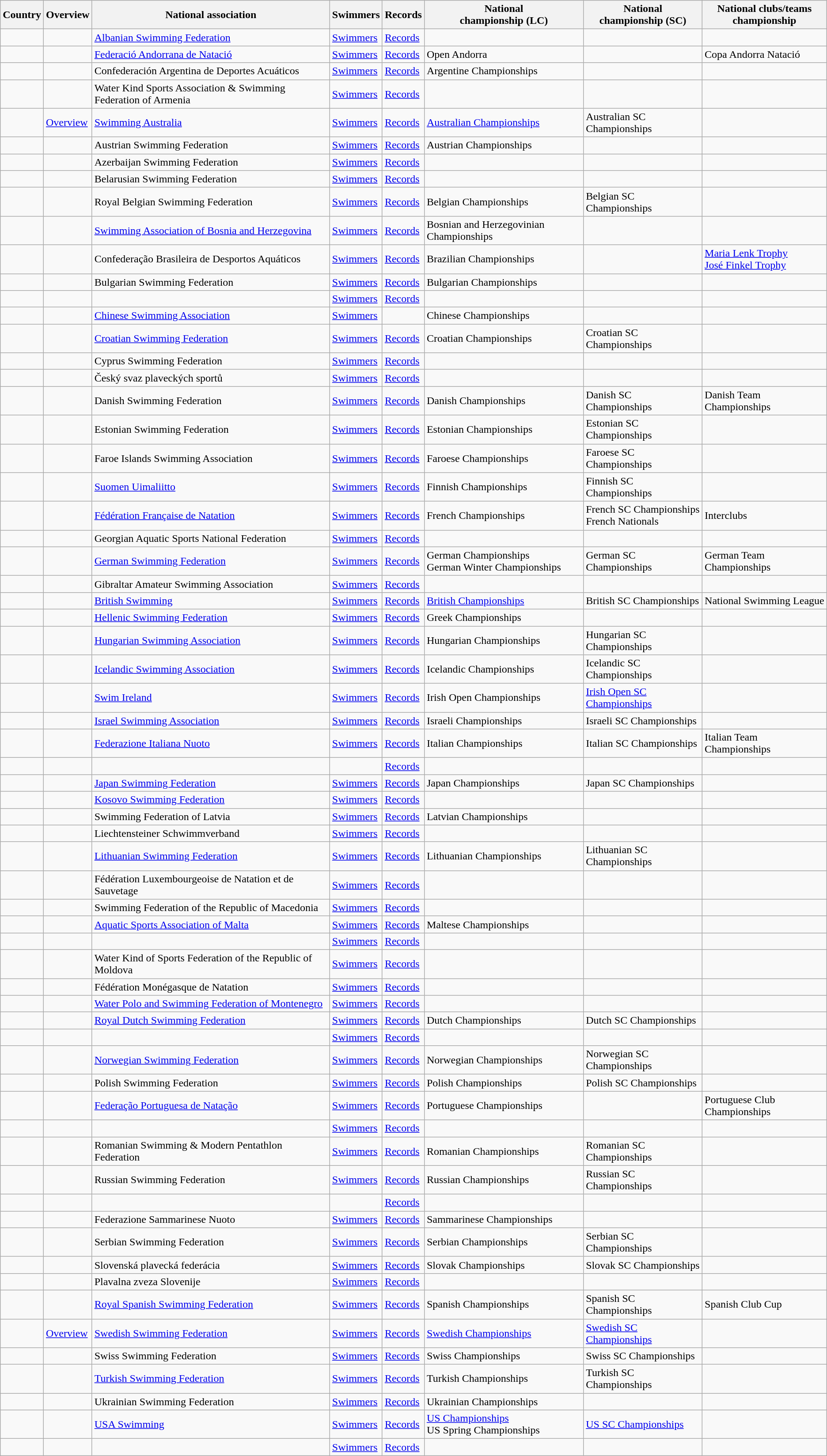<table class="wikitable">
<tr>
<th>Country</th>
<th>Overview</th>
<th>National association</th>
<th>Swimmers</th>
<th>Records</th>
<th>National<br>championship (LC)</th>
<th>National<br>championship (SC)</th>
<th>National clubs/teams<br>championship</th>
</tr>
<tr>
<td></td>
<td></td>
<td><a href='#'>Albanian Swimming Federation</a></td>
<td><a href='#'>Swimmers</a></td>
<td><a href='#'>Records</a></td>
<td></td>
<td></td>
<td></td>
</tr>
<tr>
<td></td>
<td></td>
<td><a href='#'>Federació Andorrana de Natació</a></td>
<td><a href='#'>Swimmers</a></td>
<td><a href='#'>Records</a></td>
<td>Open Andorra</td>
<td></td>
<td>Copa Andorra Natació</td>
</tr>
<tr>
<td></td>
<td></td>
<td>Confederación Argentina de Deportes Acuáticos</td>
<td><a href='#'>Swimmers</a></td>
<td><a href='#'>Records</a></td>
<td>Argentine Championships</td>
<td></td>
<td></td>
</tr>
<tr>
<td></td>
<td></td>
<td>Water Kind Sports Association & Swimming Federation of Armenia</td>
<td><a href='#'>Swimmers</a></td>
<td><a href='#'>Records</a></td>
<td></td>
<td></td>
<td></td>
</tr>
<tr>
<td></td>
<td><a href='#'>Overview</a></td>
<td><a href='#'>Swimming Australia</a></td>
<td><a href='#'>Swimmers</a></td>
<td><a href='#'>Records</a></td>
<td><a href='#'>Australian Championships</a></td>
<td>Australian SC Championships</td>
<td></td>
</tr>
<tr>
<td></td>
<td></td>
<td>Austrian Swimming Federation</td>
<td><a href='#'>Swimmers</a></td>
<td><a href='#'>Records</a></td>
<td>Austrian Championships</td>
<td></td>
<td></td>
</tr>
<tr>
<td></td>
<td></td>
<td>Azerbaijan Swimming Federation</td>
<td><a href='#'>Swimmers</a></td>
<td><a href='#'>Records</a></td>
<td></td>
<td></td>
<td></td>
</tr>
<tr>
<td></td>
<td></td>
<td>Belarusian Swimming Federation</td>
<td><a href='#'>Swimmers</a></td>
<td><a href='#'>Records</a></td>
<td></td>
<td></td>
<td></td>
</tr>
<tr>
<td></td>
<td></td>
<td>Royal Belgian Swimming Federation</td>
<td><a href='#'>Swimmers</a></td>
<td><a href='#'>Records</a></td>
<td>Belgian Championships</td>
<td>Belgian SC Championships</td>
<td></td>
</tr>
<tr>
<td></td>
<td></td>
<td><a href='#'>Swimming Association of Bosnia and Herzegovina</a></td>
<td><a href='#'>Swimmers</a></td>
<td><a href='#'>Records</a></td>
<td>Bosnian and Herzegovinian Championships</td>
<td></td>
<td></td>
</tr>
<tr>
<td></td>
<td></td>
<td>Confederação Brasileira de Desportos Aquáticos</td>
<td><a href='#'>Swimmers</a></td>
<td><a href='#'>Records</a></td>
<td>Brazilian Championships</td>
<td></td>
<td><a href='#'>Maria Lenk Trophy</a><br><a href='#'>José Finkel Trophy</a></td>
</tr>
<tr>
<td></td>
<td></td>
<td>Bulgarian Swimming Federation</td>
<td><a href='#'>Swimmers</a></td>
<td><a href='#'>Records</a></td>
<td>Bulgarian Championships</td>
<td></td>
<td></td>
</tr>
<tr>
<td></td>
<td></td>
<td></td>
<td><a href='#'>Swimmers</a></td>
<td><a href='#'>Records</a></td>
<td></td>
<td></td>
<td></td>
</tr>
<tr>
<td></td>
<td></td>
<td><a href='#'>Chinese Swimming Association</a></td>
<td><a href='#'>Swimmers</a></td>
<td></td>
<td>Chinese Championships</td>
<td></td>
<td></td>
</tr>
<tr>
<td></td>
<td></td>
<td><a href='#'>Croatian Swimming Federation</a></td>
<td><a href='#'>Swimmers</a></td>
<td><a href='#'>Records</a></td>
<td>Croatian Championships</td>
<td>Croatian SC Championships</td>
<td></td>
</tr>
<tr>
<td></td>
<td></td>
<td>Cyprus Swimming Federation</td>
<td><a href='#'>Swimmers</a></td>
<td><a href='#'>Records</a></td>
<td></td>
<td></td>
<td></td>
</tr>
<tr>
<td></td>
<td></td>
<td>Český svaz plaveckých sportů</td>
<td><a href='#'>Swimmers</a></td>
<td><a href='#'>Records</a></td>
<td></td>
<td></td>
<td></td>
</tr>
<tr>
<td></td>
<td></td>
<td>Danish Swimming Federation</td>
<td><a href='#'>Swimmers</a></td>
<td><a href='#'>Records</a></td>
<td>Danish Championships</td>
<td>Danish SC Championships</td>
<td>Danish Team Championships</td>
</tr>
<tr>
<td></td>
<td></td>
<td>Estonian Swimming Federation</td>
<td><a href='#'>Swimmers</a></td>
<td><a href='#'>Records</a></td>
<td>Estonian Championships</td>
<td>Estonian SC Championships</td>
<td></td>
</tr>
<tr>
<td></td>
<td></td>
<td>Faroe Islands Swimming Association</td>
<td><a href='#'>Swimmers</a></td>
<td><a href='#'>Records</a></td>
<td>Faroese Championships</td>
<td>Faroese SC Championships</td>
<td></td>
</tr>
<tr>
<td></td>
<td></td>
<td><a href='#'>Suomen Uimaliitto</a></td>
<td><a href='#'>Swimmers</a></td>
<td><a href='#'>Records</a></td>
<td>Finnish Championships</td>
<td>Finnish SC Championships</td>
<td></td>
</tr>
<tr>
<td></td>
<td></td>
<td><a href='#'>Fédération Française de Natation</a></td>
<td><a href='#'>Swimmers</a></td>
<td><a href='#'>Records</a></td>
<td>French Championships</td>
<td>French SC Championships<br>French Nationals</td>
<td>Interclubs</td>
</tr>
<tr>
<td></td>
<td></td>
<td>Georgian Aquatic Sports National Federation</td>
<td><a href='#'>Swimmers</a></td>
<td><a href='#'>Records</a></td>
<td></td>
<td></td>
<td></td>
</tr>
<tr>
<td></td>
<td></td>
<td><a href='#'>German Swimming Federation</a></td>
<td><a href='#'>Swimmers</a></td>
<td><a href='#'>Records</a></td>
<td>German Championships<br>German Winter Championships</td>
<td>German SC Championships</td>
<td>German Team Championships</td>
</tr>
<tr>
<td></td>
<td></td>
<td>Gibraltar Amateur Swimming Association</td>
<td><a href='#'>Swimmers</a></td>
<td><a href='#'>Records</a></td>
<td></td>
<td></td>
<td></td>
</tr>
<tr>
<td></td>
<td></td>
<td><a href='#'>British Swimming</a></td>
<td><a href='#'>Swimmers</a></td>
<td><a href='#'>Records</a></td>
<td><a href='#'>British Championships</a></td>
<td>British SC Championships</td>
<td>National Swimming League</td>
</tr>
<tr>
<td></td>
<td></td>
<td><a href='#'>Hellenic Swimming Federation</a></td>
<td><a href='#'>Swimmers</a></td>
<td><a href='#'>Records</a></td>
<td>Greek Championships</td>
<td></td>
<td></td>
</tr>
<tr>
<td></td>
<td></td>
<td><a href='#'>Hungarian Swimming Association</a></td>
<td><a href='#'>Swimmers</a></td>
<td><a href='#'>Records</a></td>
<td>Hungarian Championships</td>
<td>Hungarian SC Championships</td>
<td></td>
</tr>
<tr>
<td></td>
<td></td>
<td><a href='#'>Icelandic Swimming Association</a></td>
<td><a href='#'>Swimmers</a></td>
<td><a href='#'>Records</a></td>
<td>Icelandic Championships</td>
<td>Icelandic SC Championships</td>
<td></td>
</tr>
<tr>
<td></td>
<td></td>
<td><a href='#'>Swim Ireland</a></td>
<td><a href='#'>Swimmers</a></td>
<td><a href='#'>Records</a></td>
<td>Irish Open Championships</td>
<td><a href='#'>Irish Open SC Championships</a></td>
<td></td>
</tr>
<tr>
<td></td>
<td></td>
<td><a href='#'>Israel Swimming Association</a></td>
<td><a href='#'>Swimmers</a></td>
<td><a href='#'>Records</a></td>
<td>Israeli Championships</td>
<td>Israeli SC Championships</td>
<td></td>
</tr>
<tr>
<td></td>
<td></td>
<td><a href='#'>Federazione Italiana Nuoto</a></td>
<td><a href='#'>Swimmers</a></td>
<td><a href='#'>Records</a></td>
<td>Italian Championships</td>
<td>Italian SC Championships</td>
<td>Italian Team Championships</td>
</tr>
<tr>
<td></td>
<td></td>
<td></td>
<td></td>
<td><a href='#'>Records</a></td>
<td></td>
<td></td>
<td></td>
</tr>
<tr>
<td></td>
<td></td>
<td><a href='#'>Japan Swimming Federation</a></td>
<td><a href='#'>Swimmers</a></td>
<td><a href='#'>Records</a></td>
<td>Japan Championships</td>
<td>Japan SC Championships</td>
<td></td>
</tr>
<tr>
<td></td>
<td></td>
<td><a href='#'>Kosovo Swimming Federation</a></td>
<td><a href='#'>Swimmers</a></td>
<td><a href='#'>Records</a></td>
<td></td>
<td></td>
<td></td>
</tr>
<tr>
<td></td>
<td></td>
<td>Swimming Federation of Latvia</td>
<td><a href='#'>Swimmers</a></td>
<td><a href='#'>Records</a></td>
<td>Latvian Championships</td>
<td></td>
<td></td>
</tr>
<tr>
<td></td>
<td></td>
<td>Liechtensteiner Schwimmverband</td>
<td><a href='#'>Swimmers</a></td>
<td><a href='#'>Records</a></td>
<td></td>
<td></td>
<td></td>
</tr>
<tr>
<td></td>
<td></td>
<td><a href='#'>Lithuanian Swimming Federation</a></td>
<td><a href='#'>Swimmers</a></td>
<td><a href='#'>Records</a></td>
<td>Lithuanian Championships</td>
<td>Lithuanian SC Championships</td>
<td></td>
</tr>
<tr>
<td></td>
<td></td>
<td>Fédération Luxembourgeoise de Natation et de Sauvetage</td>
<td><a href='#'>Swimmers</a></td>
<td><a href='#'>Records</a></td>
<td></td>
<td></td>
<td></td>
</tr>
<tr>
<td></td>
<td></td>
<td>Swimming Federation of the Republic of Macedonia</td>
<td><a href='#'>Swimmers</a></td>
<td><a href='#'>Records</a></td>
<td></td>
<td></td>
<td></td>
</tr>
<tr>
<td></td>
<td></td>
<td><a href='#'>Aquatic Sports Association of Malta</a></td>
<td><a href='#'>Swimmers</a></td>
<td><a href='#'>Records</a></td>
<td>Maltese Championships</td>
<td></td>
<td></td>
</tr>
<tr>
<td></td>
<td></td>
<td></td>
<td><a href='#'>Swimmers</a></td>
<td><a href='#'>Records</a></td>
<td></td>
<td></td>
<td></td>
</tr>
<tr>
<td></td>
<td></td>
<td>Water Kind of Sports Federation of the Republic of Moldova</td>
<td><a href='#'>Swimmers</a></td>
<td><a href='#'>Records</a></td>
<td></td>
<td></td>
<td></td>
</tr>
<tr>
<td></td>
<td></td>
<td>Fédération Monégasque de Natation</td>
<td><a href='#'>Swimmers</a></td>
<td><a href='#'>Records</a></td>
<td></td>
<td></td>
<td></td>
</tr>
<tr>
<td></td>
<td></td>
<td><a href='#'>Water Polo and Swimming Federation of Montenegro</a></td>
<td><a href='#'>Swimmers</a></td>
<td><a href='#'>Records</a></td>
<td></td>
<td></td>
<td></td>
</tr>
<tr>
<td></td>
<td></td>
<td><a href='#'>Royal Dutch Swimming Federation</a></td>
<td><a href='#'>Swimmers</a></td>
<td><a href='#'>Records</a></td>
<td>Dutch Championships</td>
<td>Dutch SC Championships</td>
<td></td>
</tr>
<tr>
<td></td>
<td></td>
<td></td>
<td><a href='#'>Swimmers</a></td>
<td><a href='#'>Records</a></td>
<td></td>
<td></td>
<td></td>
</tr>
<tr>
<td></td>
<td></td>
<td><a href='#'>Norwegian Swimming Federation</a></td>
<td><a href='#'>Swimmers</a></td>
<td><a href='#'>Records</a></td>
<td>Norwegian Championships</td>
<td>Norwegian SC Championships</td>
<td></td>
</tr>
<tr>
<td></td>
<td></td>
<td>Polish Swimming Federation</td>
<td><a href='#'>Swimmers</a></td>
<td><a href='#'>Records</a></td>
<td>Polish Championships</td>
<td>Polish SC Championships</td>
<td></td>
</tr>
<tr>
<td></td>
<td></td>
<td><a href='#'>Federação Portuguesa de Natação</a></td>
<td><a href='#'>Swimmers</a></td>
<td><a href='#'>Records</a></td>
<td>Portuguese Championships</td>
<td></td>
<td>Portuguese Club Championships</td>
</tr>
<tr>
<td></td>
<td></td>
<td></td>
<td><a href='#'>Swimmers</a></td>
<td><a href='#'>Records</a></td>
<td></td>
<td></td>
<td></td>
</tr>
<tr>
<td></td>
<td></td>
<td>Romanian Swimming & Modern Pentathlon Federation</td>
<td><a href='#'>Swimmers</a></td>
<td><a href='#'>Records</a></td>
<td>Romanian Championships</td>
<td>Romanian SC Championships</td>
<td></td>
</tr>
<tr>
<td></td>
<td></td>
<td>Russian Swimming Federation</td>
<td><a href='#'>Swimmers</a></td>
<td><a href='#'>Records</a></td>
<td>Russian Championships</td>
<td>Russian SC Championships</td>
<td></td>
</tr>
<tr>
<td></td>
<td></td>
<td></td>
<td></td>
<td><a href='#'>Records</a></td>
<td></td>
<td></td>
<td></td>
</tr>
<tr>
<td></td>
<td></td>
<td>Federazione Sammarinese Nuoto</td>
<td><a href='#'>Swimmers</a></td>
<td><a href='#'>Records</a></td>
<td>Sammarinese Championships</td>
<td></td>
<td></td>
</tr>
<tr>
<td></td>
<td></td>
<td>Serbian Swimming Federation</td>
<td><a href='#'>Swimmers</a></td>
<td><a href='#'>Records</a></td>
<td>Serbian Championships</td>
<td>Serbian SC Championships</td>
<td></td>
</tr>
<tr>
<td></td>
<td></td>
<td>Slovenská plavecká federácia</td>
<td><a href='#'>Swimmers</a></td>
<td><a href='#'>Records</a></td>
<td>Slovak Championships</td>
<td>Slovak SC Championships</td>
<td></td>
</tr>
<tr>
<td></td>
<td></td>
<td>Plavalna zveza Slovenije</td>
<td><a href='#'>Swimmers</a></td>
<td><a href='#'>Records</a></td>
<td></td>
<td></td>
<td></td>
</tr>
<tr>
<td></td>
<td></td>
<td><a href='#'>Royal Spanish Swimming Federation</a></td>
<td><a href='#'>Swimmers</a></td>
<td><a href='#'>Records</a></td>
<td>Spanish Championships</td>
<td>Spanish SC Championships</td>
<td>Spanish Club Cup</td>
</tr>
<tr>
<td></td>
<td><a href='#'>Overview</a></td>
<td><a href='#'>Swedish Swimming Federation</a></td>
<td><a href='#'>Swimmers</a></td>
<td><a href='#'>Records</a></td>
<td><a href='#'>Swedish Championships</a></td>
<td><a href='#'>Swedish SC Championships</a></td>
<td></td>
</tr>
<tr>
<td></td>
<td></td>
<td>Swiss Swimming Federation</td>
<td><a href='#'>Swimmers</a></td>
<td><a href='#'>Records</a></td>
<td>Swiss Championships</td>
<td>Swiss SC Championships</td>
<td></td>
</tr>
<tr>
<td></td>
<td></td>
<td><a href='#'>Turkish Swimming Federation</a></td>
<td><a href='#'>Swimmers</a></td>
<td><a href='#'>Records</a></td>
<td>Turkish Championships</td>
<td>Turkish SC Championships</td>
<td></td>
</tr>
<tr>
<td></td>
<td></td>
<td>Ukrainian Swimming Federation</td>
<td><a href='#'>Swimmers</a></td>
<td><a href='#'>Records</a></td>
<td>Ukrainian Championships</td>
<td></td>
<td></td>
</tr>
<tr>
<td></td>
<td></td>
<td><a href='#'>USA Swimming</a></td>
<td><a href='#'>Swimmers</a></td>
<td><a href='#'>Records</a></td>
<td><a href='#'>US Championships</a><br>US Spring Championships</td>
<td><a href='#'>US SC Championships</a></td>
<td></td>
</tr>
<tr>
<td></td>
<td></td>
<td></td>
<td><a href='#'>Swimmers</a></td>
<td><a href='#'>Records</a></td>
<td></td>
<td></td>
<td></td>
</tr>
</table>
